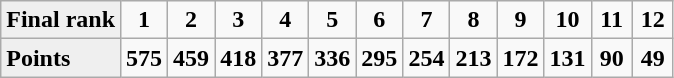<table class="wikitable" style="font-weight:bold; text-align:center">
<tr>
<td align=left bgcolor=#efefef>Final rank</td>
<td width=20>1</td>
<td width=20>2</td>
<td width=20>3</td>
<td width=20>4</td>
<td width=20>5</td>
<td width=20>6</td>
<td width=20>7</td>
<td width=20>8</td>
<td width=20>9</td>
<td width=20>10</td>
<td width=20>11</td>
<td width=20>12</td>
</tr>
<tr>
<td align=left bgcolor=#efefef>Points</td>
<td width=20>575</td>
<td width=20>459</td>
<td width=20>418</td>
<td width=20>377</td>
<td width=20>336</td>
<td width=20>295</td>
<td width=20>254</td>
<td width=20>213</td>
<td width=20>172</td>
<td width=20>131</td>
<td width=20>90</td>
<td width=20>49</td>
</tr>
</table>
